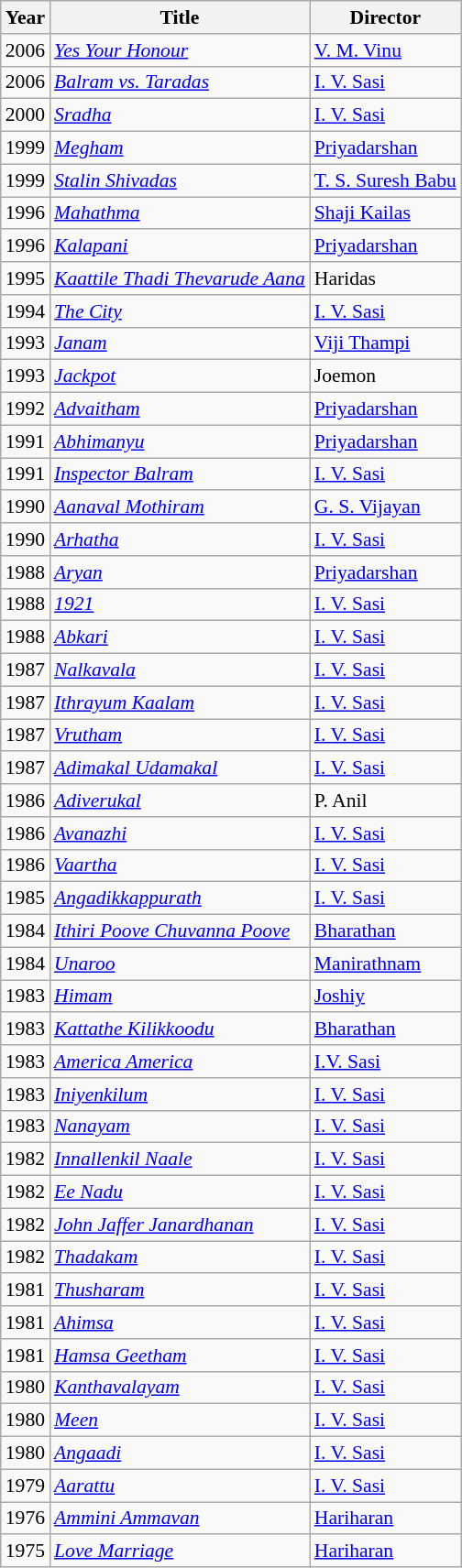<table class="wikitable sortable" style="font-size: 90%;">
<tr>
<th>Year</th>
<th>Title</th>
<th>Director</th>
</tr>
<tr>
<td>2006</td>
<td><em><a href='#'>Yes Your Honour</a></em></td>
<td><a href='#'>V. M. Vinu</a></td>
</tr>
<tr>
<td>2006</td>
<td><em><a href='#'>Balram vs. Taradas</a></em></td>
<td><a href='#'>I. V. Sasi</a></td>
</tr>
<tr>
<td>2000</td>
<td><em><a href='#'>Sradha</a></em></td>
<td><a href='#'>I. V. Sasi</a></td>
</tr>
<tr>
<td>1999</td>
<td><em><a href='#'>Megham</a></em></td>
<td><a href='#'>Priyadarshan</a></td>
</tr>
<tr>
<td>1999</td>
<td><em><a href='#'>Stalin Shivadas</a></em></td>
<td><a href='#'>T. S. Suresh Babu</a></td>
</tr>
<tr>
<td>1996</td>
<td><em><a href='#'>Mahathma</a></em></td>
<td><a href='#'>Shaji Kailas</a></td>
</tr>
<tr>
<td>1996</td>
<td><em><a href='#'>Kalapani</a></em></td>
<td><a href='#'>Priyadarshan</a></td>
</tr>
<tr>
<td>1995</td>
<td><em><a href='#'>Kaattile Thadi Thevarude Aana</a></em></td>
<td>Haridas</td>
</tr>
<tr>
<td>1994</td>
<td><em><a href='#'>The City</a></em></td>
<td><a href='#'>I. V. Sasi</a></td>
</tr>
<tr>
<td>1993</td>
<td><em><a href='#'>Janam</a></em></td>
<td><a href='#'>Viji Thampi</a></td>
</tr>
<tr>
<td>1993</td>
<td><em><a href='#'>Jackpot</a></em></td>
<td>Joemon</td>
</tr>
<tr>
<td>1992</td>
<td><em><a href='#'>Advaitham</a></em></td>
<td><a href='#'>Priyadarshan</a></td>
</tr>
<tr>
<td>1991</td>
<td><em><a href='#'>Abhimanyu</a></em></td>
<td><a href='#'>Priyadarshan</a></td>
</tr>
<tr>
<td>1991</td>
<td><em><a href='#'>Inspector Balram</a></em></td>
<td><a href='#'>I. V. Sasi</a></td>
</tr>
<tr>
<td>1990</td>
<td><em><a href='#'>Aanaval Mothiram</a></em></td>
<td><a href='#'>G. S. Vijayan</a></td>
</tr>
<tr>
<td>1990</td>
<td><em><a href='#'>Arhatha</a></em></td>
<td><a href='#'>I. V. Sasi</a></td>
</tr>
<tr>
<td>1988</td>
<td><em><a href='#'>Aryan</a></em></td>
<td><a href='#'>Priyadarshan</a></td>
</tr>
<tr>
<td>1988</td>
<td><em><a href='#'>1921</a></em></td>
<td><a href='#'>I. V. Sasi</a></td>
</tr>
<tr>
<td>1988</td>
<td><em><a href='#'>Abkari</a></em></td>
<td><a href='#'>I. V. Sasi</a></td>
</tr>
<tr>
<td>1987</td>
<td><em><a href='#'>Nalkavala</a></em></td>
<td><a href='#'>I. V. Sasi</a></td>
</tr>
<tr>
<td>1987</td>
<td><em><a href='#'>Ithrayum Kaalam</a></em></td>
<td><a href='#'>I. V. Sasi</a></td>
</tr>
<tr>
<td>1987</td>
<td><em><a href='#'>Vrutham</a></em></td>
<td><a href='#'>I. V. Sasi</a></td>
</tr>
<tr>
<td>1987</td>
<td><em><a href='#'>Adimakal Udamakal</a></em></td>
<td><a href='#'>I. V. Sasi</a></td>
</tr>
<tr>
<td>1986</td>
<td><em><a href='#'>Adiverukal</a></em></td>
<td>P. Anil</td>
</tr>
<tr>
<td>1986</td>
<td><em><a href='#'>Avanazhi</a></em></td>
<td><a href='#'>I. V. Sasi</a></td>
</tr>
<tr>
<td>1986</td>
<td><em><a href='#'>Vaartha</a></em></td>
<td><a href='#'>I. V. Sasi</a></td>
</tr>
<tr>
<td>1985</td>
<td><em><a href='#'>Angadikkappurath</a></em></td>
<td><a href='#'>I. V. Sasi</a></td>
</tr>
<tr>
<td>1984</td>
<td><em><a href='#'>Ithiri Poove Chuvanna Poove</a></em></td>
<td><a href='#'>Bharathan</a></td>
</tr>
<tr>
<td>1984</td>
<td><em><a href='#'>Unaroo</a></em></td>
<td><a href='#'>Manirathnam</a></td>
</tr>
<tr>
<td>1983</td>
<td><em><a href='#'>Himam</a></em></td>
<td><a href='#'>Joshiy</a></td>
</tr>
<tr>
<td>1983</td>
<td><em><a href='#'>Kattathe Kilikkoodu</a></em></td>
<td><a href='#'>Bharathan</a></td>
</tr>
<tr>
<td>1983</td>
<td><em><a href='#'>America America</a></em></td>
<td><a href='#'>I.V. Sasi</a></td>
</tr>
<tr>
<td>1983</td>
<td><em><a href='#'>Iniyenkilum</a></em></td>
<td><a href='#'>I. V. Sasi</a></td>
</tr>
<tr>
<td>1983</td>
<td><em><a href='#'>Nanayam</a></em></td>
<td><a href='#'>I. V. Sasi</a></td>
</tr>
<tr>
<td>1982</td>
<td><em><a href='#'>Innallenkil Naale</a></em></td>
<td><a href='#'>I. V. Sasi</a></td>
</tr>
<tr>
<td>1982</td>
<td><em><a href='#'>Ee Nadu</a></em></td>
<td><a href='#'>I. V. Sasi</a></td>
</tr>
<tr>
<td>1982</td>
<td><em><a href='#'>John Jaffer Janardhanan</a></em></td>
<td><a href='#'>I. V. Sasi</a></td>
</tr>
<tr>
<td>1982</td>
<td><em><a href='#'>Thadakam</a></em></td>
<td><a href='#'>I. V. Sasi</a></td>
</tr>
<tr>
<td>1981</td>
<td><em><a href='#'>Thusharam</a></em></td>
<td><a href='#'>I. V. Sasi</a></td>
</tr>
<tr>
<td>1981</td>
<td><em><a href='#'>Ahimsa</a></em></td>
<td><a href='#'>I. V. Sasi</a></td>
</tr>
<tr>
<td>1981</td>
<td><em><a href='#'>Hamsa Geetham</a></em></td>
<td><a href='#'>I. V. Sasi</a></td>
</tr>
<tr>
<td>1980</td>
<td><em><a href='#'>Kanthavalayam</a></em></td>
<td><a href='#'>I. V. Sasi</a></td>
</tr>
<tr>
<td>1980</td>
<td><em><a href='#'>Meen</a></em></td>
<td><a href='#'>I. V. Sasi</a></td>
</tr>
<tr>
<td>1980</td>
<td><em><a href='#'>Angaadi</a></em></td>
<td><a href='#'>I. V. Sasi</a></td>
</tr>
<tr>
<td>1979</td>
<td><em><a href='#'>Aarattu</a></em></td>
<td><a href='#'>I. V. Sasi</a></td>
</tr>
<tr>
<td>1976</td>
<td><a href='#'><em>Ammini Ammavan</em></a></td>
<td><a href='#'>Hariharan</a></td>
</tr>
<tr>
<td>1975</td>
<td><em><a href='#'>Love Marriage</a></em></td>
<td><a href='#'>Hariharan</a></td>
</tr>
</table>
